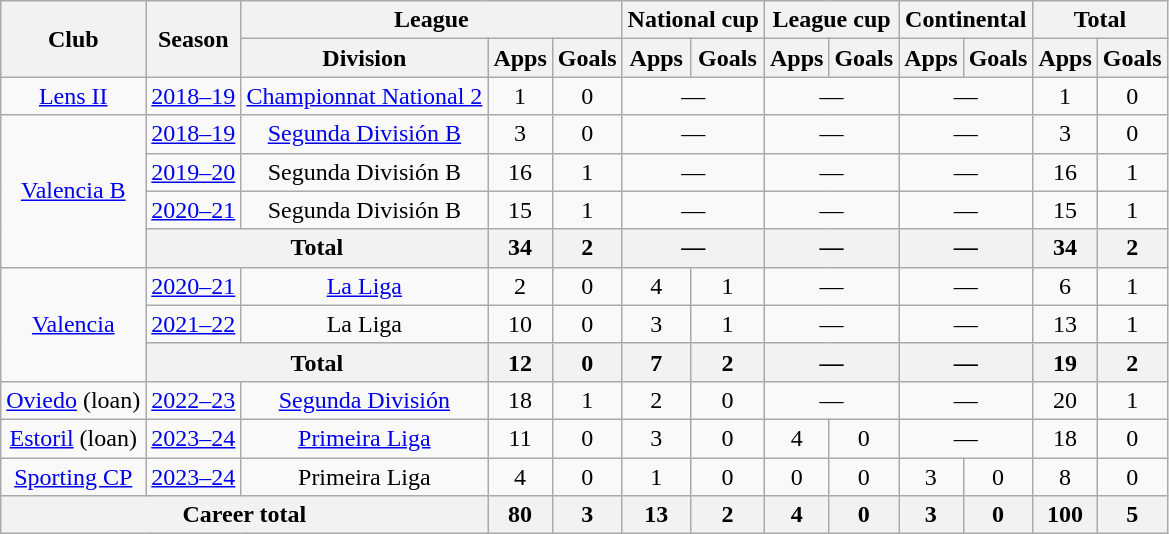<table class="wikitable" style="text-align:center">
<tr>
<th rowspan="2">Club</th>
<th rowspan="2">Season</th>
<th colspan="3">League</th>
<th colspan="2">National cup</th>
<th colspan="2">League cup</th>
<th colspan="2">Continental</th>
<th colspan="2">Total</th>
</tr>
<tr>
<th>Division</th>
<th>Apps</th>
<th>Goals</th>
<th>Apps</th>
<th>Goals</th>
<th>Apps</th>
<th>Goals</th>
<th>Apps</th>
<th>Goals</th>
<th>Apps</th>
<th>Goals</th>
</tr>
<tr>
<td><a href='#'>Lens II</a></td>
<td><a href='#'>2018–19</a></td>
<td><a href='#'>Championnat National 2</a></td>
<td>1</td>
<td>0</td>
<td colspan="2">—</td>
<td colspan="2">—</td>
<td colspan="2">—</td>
<td>1</td>
<td>0</td>
</tr>
<tr>
<td rowspan="4"><a href='#'>Valencia B</a></td>
<td><a href='#'>2018–19</a></td>
<td><a href='#'>Segunda División B</a></td>
<td>3</td>
<td>0</td>
<td colspan="2">—</td>
<td colspan="2">—</td>
<td colspan="2">—</td>
<td>3</td>
<td>0</td>
</tr>
<tr>
<td><a href='#'>2019–20</a></td>
<td>Segunda División B</td>
<td>16</td>
<td>1</td>
<td colspan="2">—</td>
<td colspan="2">—</td>
<td colspan="2">—</td>
<td>16</td>
<td>1</td>
</tr>
<tr>
<td><a href='#'>2020–21</a></td>
<td>Segunda División B</td>
<td>15</td>
<td>1</td>
<td colspan="2">—</td>
<td colspan="2">—</td>
<td colspan="2">—</td>
<td>15</td>
<td>1</td>
</tr>
<tr>
<th colspan="2">Total</th>
<th>34</th>
<th>2</th>
<th colspan="2">—</th>
<th colspan="2">—</th>
<th colspan="2">—</th>
<th>34</th>
<th>2</th>
</tr>
<tr>
<td rowspan="3"><a href='#'>Valencia</a></td>
<td><a href='#'>2020–21</a></td>
<td><a href='#'>La Liga</a></td>
<td>2</td>
<td>0</td>
<td>4</td>
<td>1</td>
<td colspan="2">—</td>
<td colspan="2">—</td>
<td>6</td>
<td>1</td>
</tr>
<tr>
<td><a href='#'>2021–22</a></td>
<td>La Liga</td>
<td>10</td>
<td>0</td>
<td>3</td>
<td>1</td>
<td colspan="2">—</td>
<td colspan="2">—</td>
<td>13</td>
<td>1</td>
</tr>
<tr>
<th colspan="2">Total</th>
<th>12</th>
<th>0</th>
<th>7</th>
<th>2</th>
<th colspan="2">—</th>
<th colspan="2">—</th>
<th>19</th>
<th>2</th>
</tr>
<tr>
<td><a href='#'>Oviedo</a> (loan)</td>
<td><a href='#'>2022–23</a></td>
<td><a href='#'>Segunda División</a></td>
<td>18</td>
<td>1</td>
<td>2</td>
<td>0</td>
<td colspan="2">—</td>
<td colspan="2">—</td>
<td>20</td>
<td>1</td>
</tr>
<tr>
<td><a href='#'>Estoril</a> (loan)</td>
<td><a href='#'>2023–24</a></td>
<td><a href='#'>Primeira Liga</a></td>
<td>11</td>
<td>0</td>
<td>3</td>
<td>0</td>
<td>4</td>
<td>0</td>
<td colspan="2">—</td>
<td>18</td>
<td>0</td>
</tr>
<tr>
<td><a href='#'>Sporting CP</a></td>
<td><a href='#'>2023–24</a></td>
<td>Primeira Liga</td>
<td>4</td>
<td>0</td>
<td>1</td>
<td>0</td>
<td>0</td>
<td>0</td>
<td>3</td>
<td>0</td>
<td>8</td>
<td>0</td>
</tr>
<tr>
<th colspan="3">Career total</th>
<th>80</th>
<th>3</th>
<th>13</th>
<th>2</th>
<th>4</th>
<th>0</th>
<th>3</th>
<th>0</th>
<th>100</th>
<th>5</th>
</tr>
</table>
